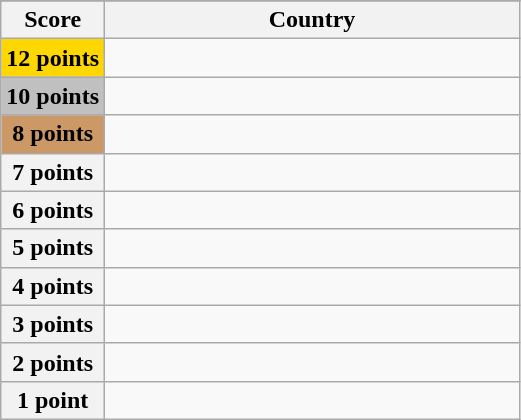<table class="wikitable">
<tr>
</tr>
<tr>
<th scope="col" width="20%">Score</th>
<th scope="col">Country</th>
</tr>
<tr>
<th scope="row" style="background:gold">12 points</th>
<td></td>
</tr>
<tr>
<th scope="row" style="background:silver">10 points</th>
<td></td>
</tr>
<tr>
<th scope="row" style="background:#CC9966">8 points</th>
<td></td>
</tr>
<tr>
<th scope="row">7 points</th>
<td></td>
</tr>
<tr>
<th scope="row">6 points</th>
<td></td>
</tr>
<tr>
<th scope="row">5 points</th>
<td></td>
</tr>
<tr>
<th scope="row">4 points</th>
<td></td>
</tr>
<tr>
<th scope="row">3 points</th>
<td></td>
</tr>
<tr>
<th scope="row">2 points</th>
<td></td>
</tr>
<tr>
<th scope="row">1 point</th>
<td></td>
</tr>
</table>
